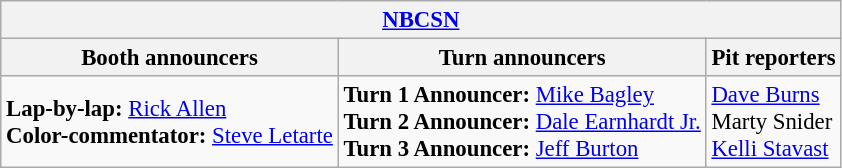<table class="wikitable" style="font-size: 95%;">
<tr>
<th colspan="3"><a href='#'>NBCSN</a></th>
</tr>
<tr>
<th>Booth announcers</th>
<th>Turn announcers</th>
<th>Pit reporters</th>
</tr>
<tr>
<td><strong>Lap-by-lap:</strong> <a href='#'>Rick Allen</a><br><strong>Color-commentator:</strong> <a href='#'>Steve Letarte</a></td>
<td><strong> Turn 1 Announcer:</strong> <a href='#'>Mike Bagley</a><br><strong>Turn 2 Announcer:</strong> <a href='#'>Dale Earnhardt Jr.</a><br><strong>Turn 3 Announcer:</strong> <a href='#'>Jeff Burton</a></td>
<td><a href='#'>Dave Burns</a><br>Marty Snider<br><a href='#'>Kelli Stavast</a></td>
</tr>
</table>
